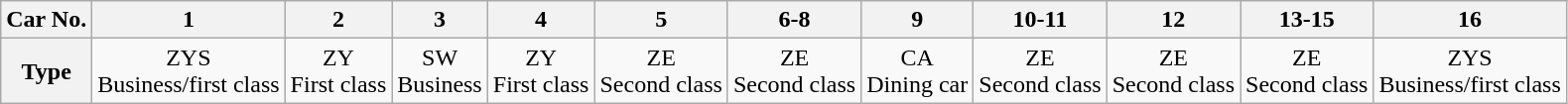<table class="wikitable" style="text-align: center">
<tr>
<th>Car No.</th>
<th>1</th>
<th>2</th>
<th>3</th>
<th>4</th>
<th>5</th>
<th>6-8</th>
<th>9</th>
<th>10-11</th>
<th>12</th>
<th>13-15</th>
<th>16</th>
</tr>
<tr>
<th>Type</th>
<td>ZYS<br>Business/first class</td>
<td>ZY<br>First class</td>
<td>SW<br>Business</td>
<td>ZY<br>First class</td>
<td>ZE<br>Second class </td>
<td>ZE<br>Second class</td>
<td>CA<br>Dining car</td>
<td>ZE<br>Second class</td>
<td>ZE<br>Second class </td>
<td>ZE<br>Second class</td>
<td>ZYS<br>Business/first class</td>
</tr>
</table>
